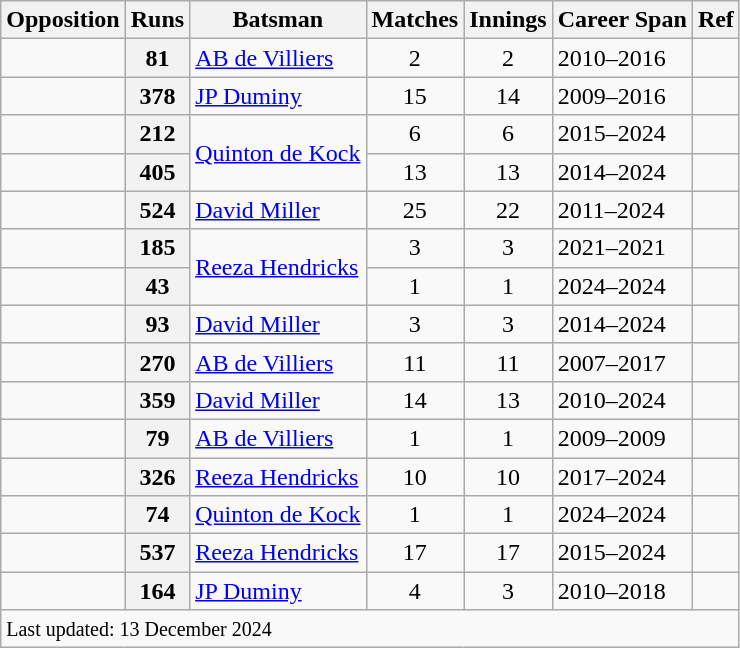<table class="wikitable plainrowheaders sortable">
<tr>
<th scope="col">Opposition</th>
<th scope="col">Runs</th>
<th scope="col">Batsman</th>
<th scope="col">Matches</th>
<th scope="col">Innings</th>
<th scope="col">Career Span</th>
<th scope="col">Ref</th>
</tr>
<tr>
<td></td>
<th scope=row style=text-align:center;>81</th>
<td><a href='#'>AB de Villiers</a></td>
<td align=center>2</td>
<td align=center>2</td>
<td>2010–2016</td>
<td></td>
</tr>
<tr>
<td></td>
<th scope=row style=text-align:center;>378</th>
<td><a href='#'>JP Duminy</a></td>
<td align=center>15</td>
<td align=center>14</td>
<td>2009–2016</td>
<td></td>
</tr>
<tr>
<td></td>
<th scope=row style=text-align:center;>212</th>
<td rowspan=2><a href='#'>Quinton de Kock</a></td>
<td align=center>6</td>
<td align=center>6</td>
<td>2015–2024</td>
<td></td>
</tr>
<tr>
<td></td>
<th scope=row style=text-align:center;>405</th>
<td align=center>13</td>
<td align=center>13</td>
<td>2014–2024</td>
<td></td>
</tr>
<tr>
<td></td>
<th scope=row style=text-align:center;>524</th>
<td><a href='#'>David Miller</a></td>
<td align=center>25</td>
<td align=center>22</td>
<td>2011–2024</td>
<td></td>
</tr>
<tr>
<td></td>
<th scope=row style=text-align:center;>185</th>
<td rowspan=2><a href='#'>Reeza Hendricks</a></td>
<td align=center>3</td>
<td align=center>3</td>
<td>2021–2021</td>
<td></td>
</tr>
<tr>
<td></td>
<th scope=row style=text-align:center;>43</th>
<td align=center>1</td>
<td align=center>1</td>
<td>2024–2024</td>
<td></td>
</tr>
<tr>
<td></td>
<th scope=row style=text-align:center;>93</th>
<td><a href='#'>David Miller</a></td>
<td align=center>3</td>
<td align=center>3</td>
<td>2014–2024</td>
<td></td>
</tr>
<tr>
<td></td>
<th scope=row style=text-align:center;>270</th>
<td><a href='#'>AB de Villiers</a></td>
<td align=center>11</td>
<td align=center>11</td>
<td>2007–2017</td>
<td></td>
</tr>
<tr>
<td></td>
<th scope=row style=text-align:center;>359</th>
<td><a href='#'>David Miller</a></td>
<td align=center>14</td>
<td align=center>13</td>
<td>2010–2024</td>
<td></td>
</tr>
<tr>
<td></td>
<th scope=row style=text-align:center;>79</th>
<td><a href='#'>AB de Villiers</a></td>
<td align=center>1</td>
<td align=center>1</td>
<td>2009–2009</td>
<td></td>
</tr>
<tr>
<td></td>
<th scope=row style=text-align:center;>326</th>
<td><a href='#'>Reeza Hendricks</a></td>
<td align=center>10</td>
<td align=center>10</td>
<td>2017–2024</td>
<td></td>
</tr>
<tr>
<td></td>
<th scope=row style=text-align:center;>74</th>
<td><a href='#'>Quinton de Kock</a></td>
<td align=center>1</td>
<td align=center>1</td>
<td>2024–2024</td>
<td></td>
</tr>
<tr>
<td></td>
<th scope=row style=text-align:center;>537</th>
<td><a href='#'>Reeza Hendricks</a></td>
<td align=center>17</td>
<td align=center>17</td>
<td>2015–2024</td>
<td></td>
</tr>
<tr>
<td></td>
<th scope=row style=text-align:center;>164</th>
<td><a href='#'>JP Duminy</a></td>
<td align=center>4</td>
<td align=center>3</td>
<td>2010–2018</td>
<td></td>
</tr>
<tr>
<td colspan=7><small>Last updated: 13 December 2024</small></td>
</tr>
</table>
